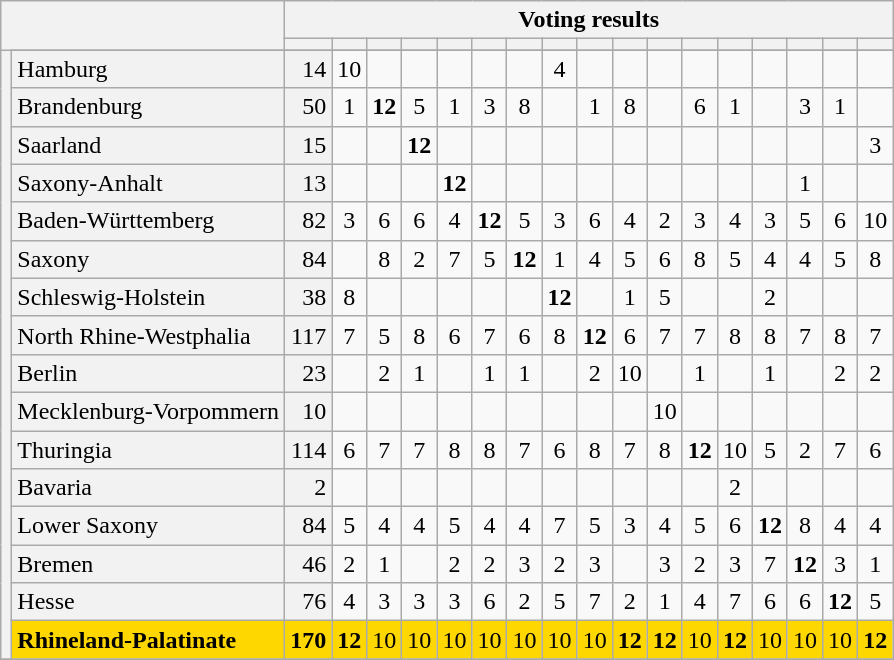<table class="wikitable" border="1" style="text-align:center;">
<tr>
<th colspan="2" rowspan="2"></th>
<th colspan="43">Voting results</th>
</tr>
<tr>
<th style="vertical-align: bottom;"></th>
<th style="vertical-align: bottom;"></th>
<th style="vertical-align: bottom;"></th>
<th style="vertical-align: bottom;"></th>
<th style="vertical-align: bottom;"></th>
<th style="vertical-align: bottom;"></th>
<th style="vertical-align: bottom;"></th>
<th style="vertical-align: bottom;"></th>
<th style="vertical-align: bottom;"></th>
<th style="vertical-align: bottom;"></th>
<th style="vertical-align: bottom;"></th>
<th style="vertical-align: bottom;"></th>
<th style="vertical-align: bottom;"></th>
<th style="vertical-align: bottom;"></th>
<th style="vertical-align: bottom;"></th>
<th style="vertical-align: bottom;"></th>
<th style="vertical-align: bottom;"></th>
</tr>
<tr>
<th rowspan="17"></th>
</tr>
<tr>
<td style="text-align:left; background:#f2f2f2;">Hamburg</td>
<td style="text-align:right; background:#f2f2f2;">14</td>
<td>10</td>
<td></td>
<td></td>
<td></td>
<td></td>
<td></td>
<td>4</td>
<td></td>
<td></td>
<td></td>
<td></td>
<td></td>
<td></td>
<td></td>
<td></td>
<td></td>
</tr>
<tr>
<td style="text-align:left; background:#f2f2f2;">Brandenburg</td>
<td style="text-align:right; background:#f2f2f2;">50</td>
<td>1</td>
<td><strong>12</strong></td>
<td>5</td>
<td>1</td>
<td>3</td>
<td>8</td>
<td></td>
<td>1</td>
<td>8</td>
<td></td>
<td>6</td>
<td>1</td>
<td></td>
<td>3</td>
<td>1</td>
<td></td>
</tr>
<tr>
<td style="text-align:left; background:#f2f2f2;">Saarland</td>
<td style="text-align:right; background:#f2f2f2;">15</td>
<td></td>
<td></td>
<td><strong>12</strong></td>
<td></td>
<td></td>
<td></td>
<td></td>
<td></td>
<td></td>
<td></td>
<td></td>
<td></td>
<td></td>
<td></td>
<td></td>
<td>3</td>
</tr>
<tr>
<td style="text-align:left; background:#f2f2f2;">Saxony-Anhalt</td>
<td style="text-align:right; background:#f2f2f2;">13</td>
<td></td>
<td></td>
<td></td>
<td><strong>12</strong></td>
<td></td>
<td></td>
<td></td>
<td></td>
<td></td>
<td></td>
<td></td>
<td></td>
<td></td>
<td>1</td>
<td></td>
<td></td>
</tr>
<tr>
<td style="text-align:left; background:#f2f2f2;">Baden-Württemberg</td>
<td style="text-align:right; background:#f2f2f2;">82</td>
<td>3</td>
<td>6</td>
<td>6</td>
<td>4</td>
<td><strong>12</strong></td>
<td>5</td>
<td>3</td>
<td>6</td>
<td>4</td>
<td>2</td>
<td>3</td>
<td>4</td>
<td>3</td>
<td>5</td>
<td>6</td>
<td>10</td>
</tr>
<tr>
<td style="text-align:left; background:#f2f2f2;">Saxony</td>
<td style="text-align:right; background:#f2f2f2;">84</td>
<td></td>
<td>8</td>
<td>2</td>
<td>7</td>
<td>5</td>
<td><strong>12</strong></td>
<td>1</td>
<td>4</td>
<td>5</td>
<td>6</td>
<td>8</td>
<td>5</td>
<td>4</td>
<td>4</td>
<td>5</td>
<td>8</td>
</tr>
<tr>
<td style="text-align:left; background:#f2f2f2;">Schleswig-Holstein</td>
<td style="text-align:right; background:#f2f2f2;">38</td>
<td>8</td>
<td></td>
<td></td>
<td></td>
<td></td>
<td></td>
<td><strong>12</strong></td>
<td></td>
<td>1</td>
<td>5</td>
<td></td>
<td></td>
<td>2</td>
<td></td>
<td></td>
<td></td>
</tr>
<tr>
<td style="text-align:left; background:#f2f2f2;">North Rhine-Westphalia</td>
<td style="text-align:right; background:#f2f2f2;">117</td>
<td>7</td>
<td>5</td>
<td>8</td>
<td>6</td>
<td>7</td>
<td>6</td>
<td>8</td>
<td><strong>12</strong></td>
<td>6</td>
<td>7</td>
<td>7</td>
<td>8</td>
<td>8</td>
<td>7</td>
<td>8</td>
<td>7</td>
</tr>
<tr>
<td style="text-align:left; background:#f2f2f2;">Berlin</td>
<td style="text-align:right; background:#f2f2f2;">23</td>
<td></td>
<td>2</td>
<td>1</td>
<td></td>
<td>1</td>
<td>1</td>
<td></td>
<td>2</td>
<td>10</td>
<td></td>
<td>1</td>
<td></td>
<td>1</td>
<td></td>
<td>2</td>
<td>2</td>
</tr>
<tr>
<td style="text-align:left; background:#f2f2f2;">Mecklenburg-Vorpommern</td>
<td style="text-align:right; background:#f2f2f2;">10</td>
<td></td>
<td></td>
<td></td>
<td></td>
<td></td>
<td></td>
<td></td>
<td></td>
<td></td>
<td>10</td>
<td></td>
<td></td>
<td></td>
<td></td>
<td></td>
<td></td>
</tr>
<tr>
<td style="text-align:left; background:#f2f2f2;;">Thuringia</td>
<td style="text-align:right; background:#f2f2f2;;">114</td>
<td>6</td>
<td>7</td>
<td>7</td>
<td>8</td>
<td>8</td>
<td>7</td>
<td>6</td>
<td>8</td>
<td>7</td>
<td>8</td>
<td><strong>12</strong></td>
<td>10</td>
<td>5</td>
<td>2</td>
<td>7</td>
<td>6</td>
</tr>
<tr>
<td style="text-align:left; background:#f2f2f2;">Bavaria</td>
<td style="text-align:right; background:#f2f2f2;">2</td>
<td></td>
<td></td>
<td></td>
<td></td>
<td></td>
<td></td>
<td></td>
<td></td>
<td></td>
<td></td>
<td></td>
<td>2</td>
<td></td>
<td></td>
<td></td>
<td></td>
</tr>
<tr>
<td style="text-align:left; background:#f2f2f2;">Lower Saxony</td>
<td style="text-align:right; background:#f2f2f2;">84</td>
<td>5</td>
<td>4</td>
<td>4</td>
<td>5</td>
<td>4</td>
<td>4</td>
<td>7</td>
<td>5</td>
<td>3</td>
<td>4</td>
<td>5</td>
<td>6</td>
<td><strong>12</strong></td>
<td>8</td>
<td>4</td>
<td>4</td>
</tr>
<tr>
<td style="text-align:left; background:#f2f2f2;">Bremen</td>
<td style="text-align:right; background:#f2f2f2;">46</td>
<td>2</td>
<td>1</td>
<td></td>
<td>2</td>
<td>2</td>
<td>3</td>
<td>2</td>
<td>3</td>
<td></td>
<td>3</td>
<td>2</td>
<td>3</td>
<td>7</td>
<td><strong>12</strong></td>
<td>3</td>
<td>1</td>
</tr>
<tr>
<td style="text-align:left; background:#f2f2f2;">Hesse</td>
<td style="text-align:right; background:#f2f2f2;">76</td>
<td>4</td>
<td>3</td>
<td>3</td>
<td>3</td>
<td>6</td>
<td>2</td>
<td>5</td>
<td>7</td>
<td>2</td>
<td>1</td>
<td>4</td>
<td>7</td>
<td>6</td>
<td>6</td>
<td><strong>12</strong></td>
<td>5</td>
</tr>
<tr style="background: gold;">
<td style="text-align:left;"><strong>Rhineland-Palatinate</strong></td>
<td style="text-align:right;"><strong>170</strong></td>
<td><strong>12</strong></td>
<td>10</td>
<td>10</td>
<td>10</td>
<td>10</td>
<td>10</td>
<td>10</td>
<td>10</td>
<td><strong>12</strong></td>
<td><strong>12</strong></td>
<td>10</td>
<td><strong>12</strong></td>
<td>10</td>
<td>10</td>
<td>10</td>
<td><strong>12</strong></td>
</tr>
<tr>
</tr>
</table>
